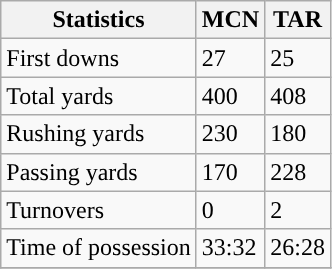<table class="wikitable" style="float: left;">
<tr>
<th>Statistics</th>
<th>MCN</th>
<th>TAR</th>
</tr>
<tr>
<td>First downs</td>
<td>27</td>
<td>25</td>
</tr>
<tr>
<td>Total yards</td>
<td>400</td>
<td>408</td>
</tr>
<tr>
<td>Rushing yards</td>
<td>230</td>
<td>180</td>
</tr>
<tr>
<td>Passing yards</td>
<td>170</td>
<td>228</td>
</tr>
<tr>
<td>Turnovers</td>
<td>0</td>
<td>2</td>
</tr>
<tr>
<td>Time of possession</td>
<td>33:32</td>
<td>26:28</td>
</tr>
<tr>
</tr>
</table>
